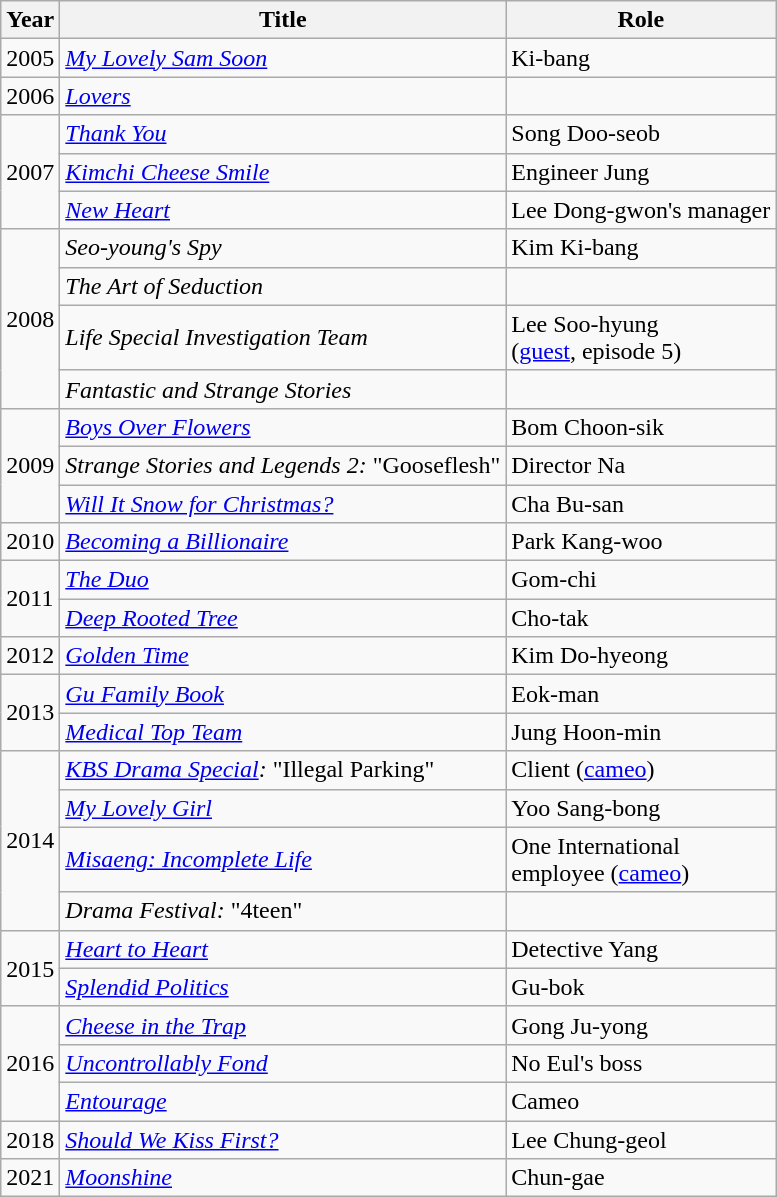<table class="wikitable">
<tr>
<th>Year</th>
<th>Title</th>
<th>Role</th>
</tr>
<tr>
<td>2005</td>
<td><em><a href='#'>My Lovely Sam Soon</a></em></td>
<td>Ki-bang</td>
</tr>
<tr>
<td>2006</td>
<td><em><a href='#'>Lovers</a></em></td>
<td></td>
</tr>
<tr>
<td rowspan=3>2007</td>
<td><em><a href='#'>Thank You</a></em></td>
<td>Song Doo-seob</td>
</tr>
<tr>
<td><em><a href='#'>Kimchi Cheese Smile</a></em></td>
<td>Engineer Jung</td>
</tr>
<tr>
<td><em><a href='#'>New Heart</a></em></td>
<td>Lee Dong-gwon's manager</td>
</tr>
<tr>
<td rowspan=4>2008</td>
<td><em>Seo-young's Spy</em></td>
<td>Kim Ki-bang</td>
</tr>
<tr>
<td><em>The Art of Seduction</em></td>
<td></td>
</tr>
<tr>
<td><em>Life Special Investigation Team</em></td>
<td>Lee Soo-hyung <br> (<a href='#'>guest</a>, episode 5)</td>
</tr>
<tr>
<td><em>Fantastic and Strange Stories</em></td>
<td></td>
</tr>
<tr>
<td rowspan=3>2009</td>
<td><em><a href='#'>Boys Over Flowers</a></em></td>
<td>Bom Choon-sik</td>
</tr>
<tr>
<td><em>Strange Stories and Legends 2:</em> "Gooseflesh"</td>
<td>Director Na</td>
</tr>
<tr>
<td><em><a href='#'>Will It Snow for Christmas?</a></em></td>
<td>Cha Bu-san</td>
</tr>
<tr>
<td>2010</td>
<td><em><a href='#'>Becoming a Billionaire</a></em></td>
<td>Park Kang-woo</td>
</tr>
<tr>
<td rowspan=2>2011</td>
<td><em><a href='#'>The Duo</a></em></td>
<td>Gom-chi</td>
</tr>
<tr>
<td><em><a href='#'>Deep Rooted Tree</a></em></td>
<td>Cho-tak</td>
</tr>
<tr>
<td>2012</td>
<td><em><a href='#'>Golden Time</a></em></td>
<td>Kim Do-hyeong</td>
</tr>
<tr>
<td rowspan=2>2013</td>
<td><em><a href='#'>Gu Family Book</a></em></td>
<td>Eok-man</td>
</tr>
<tr>
<td><em><a href='#'>Medical Top Team</a></em></td>
<td>Jung Hoon-min</td>
</tr>
<tr>
<td rowspan=4>2014</td>
<td><em><a href='#'>KBS Drama Special</a>:</em> "Illegal Parking"</td>
<td>Client (<a href='#'>cameo</a>)</td>
</tr>
<tr>
<td><em><a href='#'>My Lovely Girl</a></em></td>
<td>Yoo Sang-bong</td>
</tr>
<tr>
<td><em><a href='#'>Misaeng: Incomplete Life</a></em></td>
<td>One International <br> employee (<a href='#'>cameo</a>)</td>
</tr>
<tr>
<td><em>Drama Festival:</em> "4teen"</td>
<td></td>
</tr>
<tr>
<td rowspan=2>2015</td>
<td><em><a href='#'>Heart to Heart</a></em></td>
<td>Detective Yang</td>
</tr>
<tr>
<td><em><a href='#'>Splendid Politics</a></em></td>
<td>Gu-bok</td>
</tr>
<tr>
<td rowspan=3>2016</td>
<td><em><a href='#'>Cheese in the Trap</a></em></td>
<td>Gong Ju-yong</td>
</tr>
<tr>
<td><em><a href='#'>Uncontrollably Fond</a></em></td>
<td>No Eul's boss</td>
</tr>
<tr>
<td><em><a href='#'>Entourage</a></em></td>
<td>Cameo</td>
</tr>
<tr>
<td>2018</td>
<td><em><a href='#'>Should We Kiss First?</a></em></td>
<td>Lee Chung-geol</td>
</tr>
<tr>
<td>2021</td>
<td><em><a href='#'>Moonshine</a></em></td>
<td>Chun-gae </td>
</tr>
</table>
